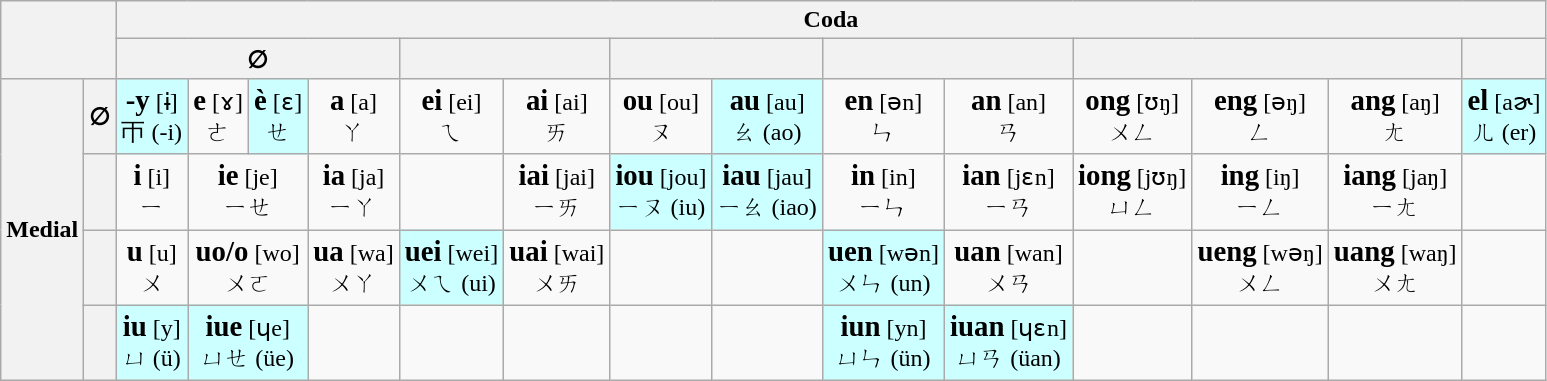<table class="wikitable" style="text-align:center;">
<tr>
<th colspan=2 rowspan=2></th>
<th colspan=14>Coda</th>
</tr>
<tr>
<th colspan=4>∅</th>
<th colspan=2></th>
<th colspan=2></th>
<th colspan=2></th>
<th colspan=3></th>
<th></th>
</tr>
<tr>
<th rowspan=4>Medial</th>
<th>∅</th>
<td bgcolor=#ccffff><strong><big>-y</big></strong> [ɨ]<br>ㄭ (-i)</td>
<td><strong><big>e</big></strong> [ɤ]<br>ㄜ</td>
<td bgcolor=#ccffff><strong><big>è</big></strong> [ɛ]<br>ㄝ</td>
<td><strong><big>a</big></strong> [a]<br>ㄚ</td>
<td><strong><big>ei</big></strong> [ei]<br>ㄟ</td>
<td><strong><big>ai</big></strong> [ai]<br>ㄞ</td>
<td><strong><big>ou</big></strong> [ou]<br>ㄡ</td>
<td bgcolor=#ccffff><strong><big>au</big></strong> [au]<br>ㄠ (ao)</td>
<td><strong><big>en</big></strong> [ən]<br>ㄣ</td>
<td><strong><big>an</big></strong> [an]<br>ㄢ</td>
<td><strong><big>ong</big></strong> [ʊŋ]<br>ㄨㄥ</td>
<td><strong><big>eng</big></strong> [əŋ]<br>ㄥ</td>
<td><strong><big>ang</big></strong> [aŋ]<br>ㄤ</td>
<td bgcolor=#ccffff><strong><big>el</big></strong> [aɚ]<br>ㄦ (er)</td>
</tr>
<tr>
<th></th>
<td><strong><big>i</big></strong> [i]<br>ㄧ</td>
<td colspan=2><strong><big>ie</big></strong> [je]<br>ㄧㄝ</td>
<td><strong><big>ia</big></strong> [ja]<br>ㄧㄚ</td>
<td></td>
<td><strong><big>iai</big></strong> [jai]<br>ㄧㄞ</td>
<td bgcolor=#ccffff><strong><big>iou</big></strong> [jou]<br>ㄧㄡ (iu)</td>
<td bgcolor=#ccffff><strong><big>iau</big></strong> [jau]<br>ㄧㄠ (iao)</td>
<td><strong><big>in</big></strong> [in]<br>ㄧㄣ</td>
<td><strong><big>ian</big></strong> [jɛn]<br>ㄧㄢ</td>
<td><strong><big>iong</big></strong> [jʊŋ]<br>ㄩㄥ</td>
<td><strong><big>ing</big></strong> [iŋ]<br>ㄧㄥ</td>
<td><strong><big>iang</big></strong> [jaŋ]<br>ㄧㄤ</td>
<td></td>
</tr>
<tr>
<th></th>
<td><strong><big>u</big></strong> [u]<br>ㄨ</td>
<td colspan=2><strong><big>uo/o</big></strong> [wo]<br>ㄨㄛ</td>
<td><strong><big>ua</big></strong> [wa]<br>ㄨㄚ</td>
<td bgcolor=#ccffff><strong><big>uei</big></strong> [wei]<br>ㄨㄟ (ui)</td>
<td><strong><big>uai</big></strong> [wai]<br>ㄨㄞ</td>
<td></td>
<td></td>
<td bgcolor=#ccffff><strong><big>uen</big></strong> [wən]<br>ㄨㄣ (un)</td>
<td><strong><big>uan</big></strong> [wan]<br>ㄨㄢ</td>
<td></td>
<td><strong><big>ueng</big></strong> [wəŋ]<br>ㄨㄥ</td>
<td><strong><big>uang</big></strong> [waŋ]<br>ㄨㄤ</td>
<td></td>
</tr>
<tr>
<th></th>
<td bgcolor=#ccffff><strong><big>iu</big></strong> [y]<br>ㄩ (ü)</td>
<td colspan=2 bgcolor=#ccffff><strong><big>iue</big></strong> [ɥe]<br>ㄩㄝ (üe)</td>
<td></td>
<td></td>
<td></td>
<td></td>
<td></td>
<td bgcolor=#ccffff><strong><big>iun</big></strong> [yn]<br>ㄩㄣ (ün)</td>
<td bgcolor=#ccffff><strong><big>iuan</big></strong> [ɥɛn]<br>ㄩㄢ (üan)</td>
<td></td>
<td></td>
<td></td>
<td></td>
</tr>
</table>
